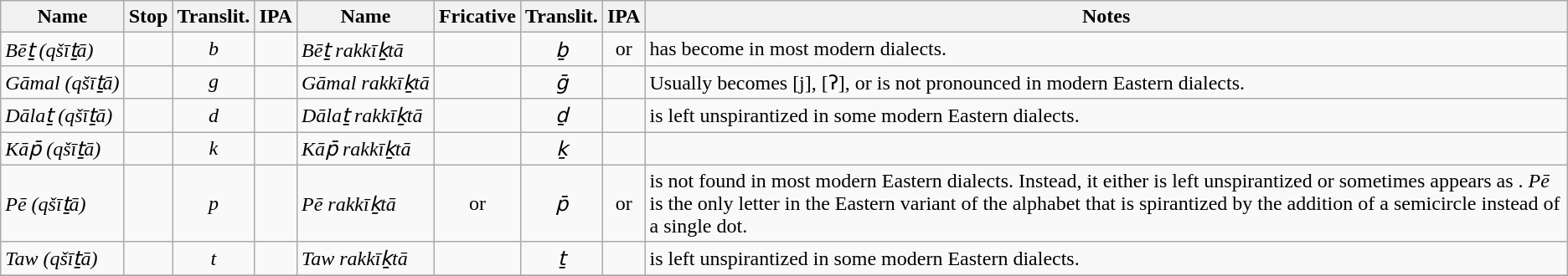<table class="wikitable">
<tr>
<th colspan=1>Name</th>
<th ! colspan=1>Stop</th>
<th ! colspan=1>Translit.</th>
<th ! colspan=1>IPA</th>
<th colspan=1>Name</th>
<th ! colspan=1>Fricative</th>
<th ! colspan=1>Translit.</th>
<th ! colspan=1>IPA</th>
<th>Notes</th>
</tr>
<tr>
<td><em>Bēṯ (qšīṯā)</em></td>
<td align="center"></td>
<td align="center"><em>b</em></td>
<td align="center"></td>
<td><em>Bēṯ rakkīḵtā</em></td>
<td align="center"></td>
<td align="center"><em>ḇ</em></td>
<td align="center"> or </td>
<td> has become  in most modern dialects.</td>
</tr>
<tr>
<td><em>Gāmal (qšīṯā)</em></td>
<td align="center"></td>
<td align="center"><em>g</em></td>
<td align="center"></td>
<td><em>Gāmal rakkīḵtā</em></td>
<td align="center"></td>
<td align="center"><em>ḡ</em></td>
<td align="center"></td>
<td>Usually becomes [j], [ʔ], or is not pronounced in modern Eastern dialects.</td>
</tr>
<tr>
<td><em>Dālaṯ (qšīṯā)</em></td>
<td align="center"></td>
<td align="center"><em>d</em></td>
<td align="center"></td>
<td><em>Dālaṯ rakkīḵtā</em></td>
<td align="center"></td>
<td align="center"><em>ḏ</em></td>
<td align="center"></td>
<td> is left unspirantized in some modern Eastern dialects.</td>
</tr>
<tr>
<td><em>Kāp̄ (qšīṯā)</em></td>
<td align="center"></td>
<td align="center"><em>k</em></td>
<td align="center"></td>
<td><em>Kāp̄ rakkīḵtā</em></td>
<td align="center"></td>
<td align="center"><em>ḵ</em></td>
<td align="center"></td>
<td></td>
</tr>
<tr>
<td><em>Pē (qšīṯā)</em></td>
<td align="center"></td>
<td align="center"><em>p</em></td>
<td align="center"></td>
<td><em>Pē rakkīḵtā</em></td>
<td align="center"> or </td>
<td align="center"><em>p̄</em></td>
<td align="center"> or </td>
<td> is not found in most modern Eastern dialects. Instead, it either is left unspirantized or sometimes appears as . <em>Pē</em> is the only letter in the Eastern variant of the alphabet that is spirantized by the addition of a semicircle instead of a single dot.</td>
</tr>
<tr>
<td><em>Taw (qšīṯā)</em></td>
<td align="center"></td>
<td align="center"><em>t</em></td>
<td align="center"></td>
<td><em>Taw rakkīḵtā</em></td>
<td align="center"></td>
<td align="center"><em>ṯ</em></td>
<td align="center"></td>
<td> is left unspirantized in some modern Eastern dialects.</td>
</tr>
<tr>
</tr>
</table>
